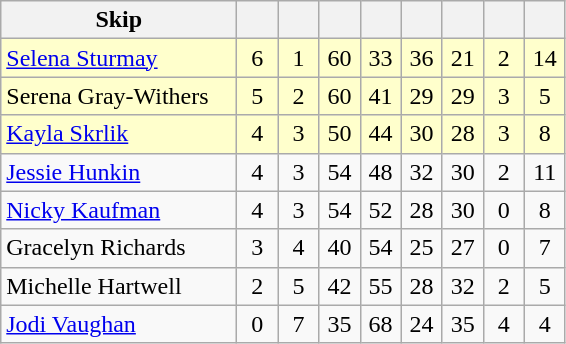<table class=wikitable style="text-align: center;">
<tr>
<th width=150>Skip</th>
<th width=20></th>
<th width=20></th>
<th width=20></th>
<th width=20></th>
<th width=20></th>
<th width=20></th>
<th width=20></th>
<th width=20></th>
</tr>
<tr bgcolor=#ffffcc>
<td style="text-align: left;"><a href='#'>Selena Sturmay</a></td>
<td>6</td>
<td>1</td>
<td>60</td>
<td>33</td>
<td>36</td>
<td>21</td>
<td>2</td>
<td>14</td>
</tr>
<tr bgcolor=#ffffcc>
<td style="text-align: left;">Serena Gray-Withers</td>
<td>5</td>
<td>2</td>
<td>60</td>
<td>41</td>
<td>29</td>
<td>29</td>
<td>3</td>
<td>5</td>
</tr>
<tr bgcolor=ffffcc>
<td style="text-align: left;"><a href='#'>Kayla Skrlik</a></td>
<td>4</td>
<td>3</td>
<td>50</td>
<td>44</td>
<td>30</td>
<td>28</td>
<td>3</td>
<td>8</td>
</tr>
<tr>
<td style="text-align: left;"><a href='#'>Jessie Hunkin</a></td>
<td>4</td>
<td>3</td>
<td>54</td>
<td>48</td>
<td>32</td>
<td>30</td>
<td>2</td>
<td>11</td>
</tr>
<tr>
<td style="text-align: left;"><a href='#'>Nicky Kaufman</a></td>
<td>4</td>
<td>3</td>
<td>54</td>
<td>52</td>
<td>28</td>
<td>30</td>
<td>0</td>
<td>8</td>
</tr>
<tr>
<td style="text-align: left;">Gracelyn Richards</td>
<td>3</td>
<td>4</td>
<td>40</td>
<td>54</td>
<td>25</td>
<td>27</td>
<td>0</td>
<td>7</td>
</tr>
<tr>
<td style="text-align: left;">Michelle Hartwell</td>
<td>2</td>
<td>5</td>
<td>42</td>
<td>55</td>
<td>28</td>
<td>32</td>
<td>2</td>
<td>5</td>
</tr>
<tr>
<td style="text-align: left;"><a href='#'>Jodi Vaughan</a></td>
<td>0</td>
<td>7</td>
<td>35</td>
<td>68</td>
<td>24</td>
<td>35</td>
<td>4</td>
<td>4</td>
</tr>
</table>
